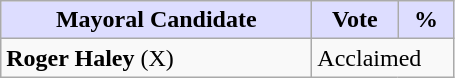<table class="wikitable">
<tr>
<th style="background:#ddf; width:200px;">Mayoral Candidate</th>
<th style="background:#ddf; width:50px;">Vote</th>
<th style="background:#ddf; width:30px;">%</th>
</tr>
<tr>
<td><strong>Roger Haley</strong> (X)</td>
<td colspan="2">Acclaimed</td>
</tr>
</table>
